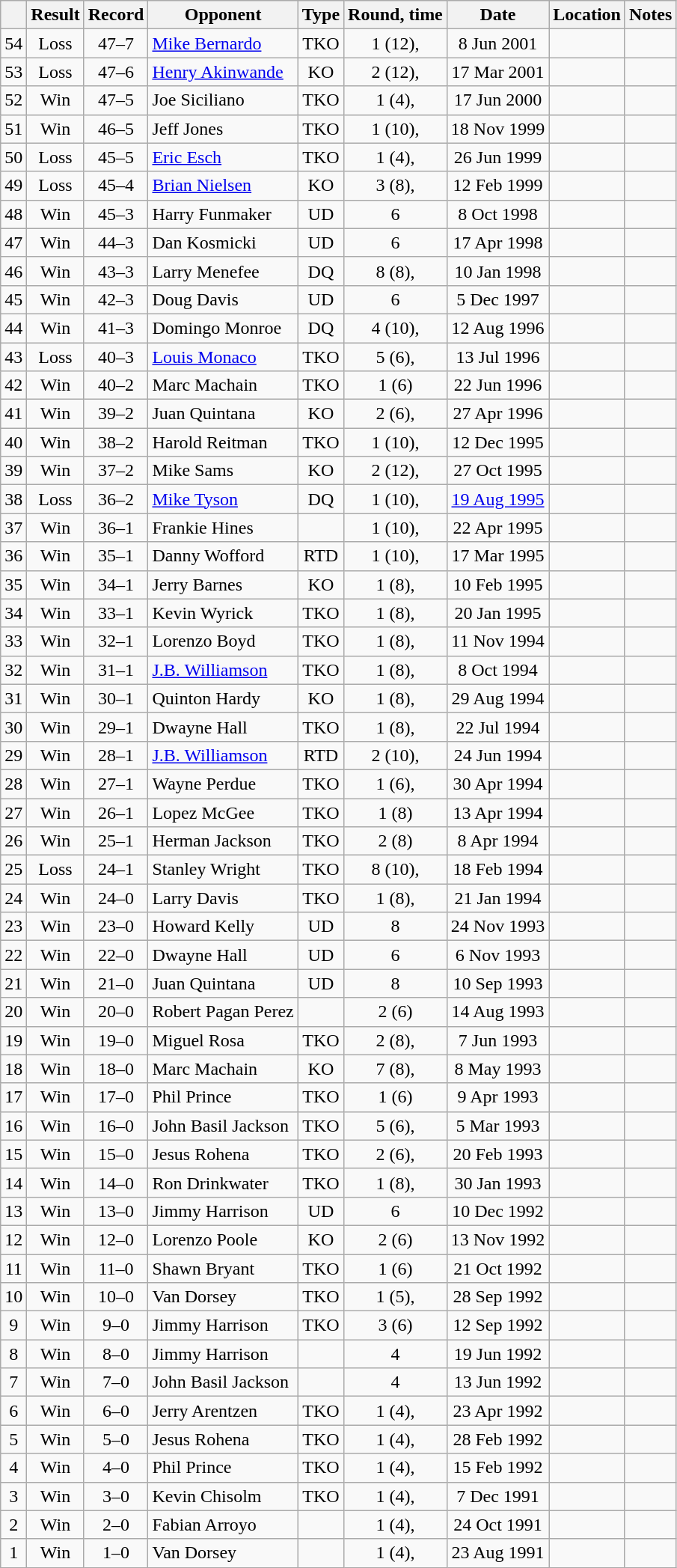<table class="wikitable" style="text-align:center">
<tr>
<th></th>
<th>Result</th>
<th>Record</th>
<th>Opponent</th>
<th>Type</th>
<th>Round, time</th>
<th>Date</th>
<th>Location</th>
<th>Notes</th>
</tr>
<tr>
<td>54</td>
<td>Loss</td>
<td>47–7</td>
<td style="text-align:left;"><a href='#'>Mike Bernardo</a></td>
<td>TKO</td>
<td>1 (12), </td>
<td>8 Jun 2001</td>
<td style="text-align:left;"></td>
<td style="text-align:left;"></td>
</tr>
<tr>
<td>53</td>
<td>Loss</td>
<td>47–6</td>
<td style="text-align:left;"><a href='#'>Henry Akinwande</a></td>
<td>KO</td>
<td>2 (12), </td>
<td>17 Mar 2001</td>
<td style="text-align:left;"></td>
<td style="text-align:left;"></td>
</tr>
<tr>
<td>52</td>
<td>Win</td>
<td>47–5</td>
<td style="text-align:left;">Joe Siciliano</td>
<td>TKO</td>
<td>1 (4), </td>
<td>17 Jun 2000</td>
<td style="text-align:left;"></td>
<td style="text-align:left;"></td>
</tr>
<tr>
<td>51</td>
<td>Win</td>
<td>46–5</td>
<td style="text-align:left;">Jeff Jones</td>
<td>TKO</td>
<td>1 (10), </td>
<td>18 Nov 1999</td>
<td style="text-align:left;"></td>
<td style="text-align:left;"></td>
</tr>
<tr>
<td>50</td>
<td>Loss</td>
<td>45–5</td>
<td style="text-align:left;"><a href='#'>Eric Esch</a></td>
<td>TKO</td>
<td>1 (4), </td>
<td>26 Jun 1999</td>
<td style="text-align:left;"></td>
<td style="text-align:left;"></td>
</tr>
<tr>
<td>49</td>
<td>Loss</td>
<td>45–4</td>
<td style="text-align:left;"><a href='#'>Brian Nielsen</a></td>
<td>KO</td>
<td>3 (8), </td>
<td>12 Feb 1999</td>
<td style="text-align:left;"></td>
<td style="text-align:left;"></td>
</tr>
<tr>
<td>48</td>
<td>Win</td>
<td>45–3</td>
<td style="text-align:left;">Harry Funmaker</td>
<td>UD</td>
<td>6</td>
<td>8 Oct 1998</td>
<td style="text-align:left;"></td>
<td style="text-align:left;"></td>
</tr>
<tr>
<td>47</td>
<td>Win</td>
<td>44–3</td>
<td style="text-align:left;">Dan Kosmicki</td>
<td>UD</td>
<td>6</td>
<td>17 Apr 1998</td>
<td style="text-align:left;"></td>
<td style="text-align:left;"></td>
</tr>
<tr>
<td>46</td>
<td>Win</td>
<td>43–3</td>
<td style="text-align:left;">Larry Menefee</td>
<td>DQ</td>
<td>8 (8), </td>
<td>10 Jan 1998</td>
<td style="text-align:left;"></td>
<td style="text-align:left;"></td>
</tr>
<tr>
<td>45</td>
<td>Win</td>
<td>42–3</td>
<td style="text-align:left;">Doug Davis</td>
<td>UD</td>
<td>6</td>
<td>5 Dec 1997</td>
<td style="text-align:left;"></td>
<td style="text-align:left;"></td>
</tr>
<tr>
<td>44</td>
<td>Win</td>
<td>41–3</td>
<td style="text-align:left;">Domingo Monroe</td>
<td>DQ</td>
<td>4 (10), </td>
<td>12 Aug 1996</td>
<td style="text-align:left;"></td>
<td style="text-align:left;"></td>
</tr>
<tr>
<td>43</td>
<td>Loss</td>
<td>40–3</td>
<td style="text-align:left;"><a href='#'>Louis Monaco</a></td>
<td>TKO</td>
<td>5 (6), </td>
<td>13 Jul 1996</td>
<td style="text-align:left;"></td>
<td style="text-align:left;"></td>
</tr>
<tr>
<td>42</td>
<td>Win</td>
<td>40–2</td>
<td style="text-align:left;">Marc Machain</td>
<td>TKO</td>
<td>1 (6)</td>
<td>22 Jun 1996</td>
<td style="text-align:left;"></td>
<td style="text-align:left;"></td>
</tr>
<tr>
<td>41</td>
<td>Win</td>
<td>39–2</td>
<td style="text-align:left;">Juan Quintana</td>
<td>KO</td>
<td>2 (6), </td>
<td>27 Apr 1996</td>
<td style="text-align:left;"></td>
<td style="text-align:left;"></td>
</tr>
<tr>
<td>40</td>
<td>Win</td>
<td>38–2</td>
<td style="text-align:left;">Harold Reitman</td>
<td>TKO</td>
<td>1 (10), </td>
<td>12 Dec 1995</td>
<td style="text-align:left;"></td>
<td style="text-align:left;"></td>
</tr>
<tr>
<td>39</td>
<td>Win</td>
<td>37–2</td>
<td style="text-align:left;">Mike Sams</td>
<td>KO</td>
<td>2 (12), </td>
<td>27 Oct 1995</td>
<td style="text-align:left;"></td>
<td style="text-align:left;"></td>
</tr>
<tr>
<td>38</td>
<td>Loss</td>
<td>36–2</td>
<td style="text-align:left;"><a href='#'>Mike Tyson</a></td>
<td>DQ</td>
<td>1 (10), </td>
<td><a href='#'>19 Aug 1995</a></td>
<td style="text-align:left;"></td>
<td style="text-align:left;"></td>
</tr>
<tr>
<td>37</td>
<td>Win</td>
<td>36–1</td>
<td style="text-align:left;">Frankie Hines</td>
<td></td>
<td>1 (10), </td>
<td>22 Apr 1995</td>
<td style="text-align:left;"></td>
<td style="text-align:left;"></td>
</tr>
<tr>
<td>36</td>
<td>Win</td>
<td>35–1</td>
<td style="text-align:left;">Danny Wofford</td>
<td>RTD</td>
<td>1 (10), </td>
<td>17 Mar 1995</td>
<td style="text-align:left;"></td>
<td style="text-align:left;"></td>
</tr>
<tr>
<td>35</td>
<td>Win</td>
<td>34–1</td>
<td style="text-align:left;">Jerry Barnes</td>
<td>KO</td>
<td>1 (8), </td>
<td>10 Feb 1995</td>
<td style="text-align:left;"></td>
<td style="text-align:left;"></td>
</tr>
<tr>
<td>34</td>
<td>Win</td>
<td>33–1</td>
<td style="text-align:left;">Kevin Wyrick</td>
<td>TKO</td>
<td>1 (8), </td>
<td>20 Jan 1995</td>
<td style="text-align:left;"></td>
<td style="text-align:left;"></td>
</tr>
<tr>
<td>33</td>
<td>Win</td>
<td>32–1</td>
<td style="text-align:left;">Lorenzo Boyd</td>
<td>TKO</td>
<td>1 (8), </td>
<td>11 Nov 1994</td>
<td style="text-align:left;"></td>
<td style="text-align:left;"></td>
</tr>
<tr>
<td>32</td>
<td>Win</td>
<td>31–1</td>
<td style="text-align:left;"><a href='#'>J.B. Williamson</a></td>
<td>TKO</td>
<td>1 (8), </td>
<td>8 Oct 1994</td>
<td style="text-align:left;"></td>
<td style="text-align:left;"></td>
</tr>
<tr>
<td>31</td>
<td>Win</td>
<td>30–1</td>
<td style="text-align:left;">Quinton Hardy</td>
<td>KO</td>
<td>1 (8), </td>
<td>29 Aug 1994</td>
<td style="text-align:left;"></td>
<td style="text-align:left;"></td>
</tr>
<tr>
<td>30</td>
<td>Win</td>
<td>29–1</td>
<td style="text-align:left;">Dwayne Hall</td>
<td>TKO</td>
<td>1 (8), </td>
<td>22 Jul 1994</td>
<td style="text-align:left;"></td>
<td style="text-align:left;"></td>
</tr>
<tr>
<td>29</td>
<td>Win</td>
<td>28–1</td>
<td style="text-align:left;"><a href='#'>J.B. Williamson</a></td>
<td>RTD</td>
<td>2 (10), </td>
<td>24 Jun 1994</td>
<td style="text-align:left;"></td>
<td style="text-align:left;"></td>
</tr>
<tr>
<td>28</td>
<td>Win</td>
<td>27–1</td>
<td style="text-align:left;">Wayne Perdue</td>
<td>TKO</td>
<td>1 (6), </td>
<td>30 Apr 1994</td>
<td style="text-align:left;"></td>
<td style="text-align:left;"></td>
</tr>
<tr>
<td>27</td>
<td>Win</td>
<td>26–1</td>
<td style="text-align:left;">Lopez McGee</td>
<td>TKO</td>
<td>1 (8)</td>
<td>13 Apr 1994</td>
<td style="text-align:left;"></td>
<td style="text-align:left;"></td>
</tr>
<tr>
<td>26</td>
<td>Win</td>
<td>25–1</td>
<td style="text-align:left;">Herman Jackson</td>
<td>TKO</td>
<td>2 (8)</td>
<td>8 Apr 1994</td>
<td style="text-align:left;"></td>
<td style="text-align:left;"></td>
</tr>
<tr>
<td>25</td>
<td>Loss</td>
<td>24–1</td>
<td style="text-align:left;">Stanley Wright</td>
<td>TKO</td>
<td>8 (10), </td>
<td>18 Feb 1994</td>
<td style="text-align:left;"></td>
<td style="text-align:left;"></td>
</tr>
<tr>
<td>24</td>
<td>Win</td>
<td>24–0</td>
<td style="text-align:left;">Larry Davis</td>
<td>TKO</td>
<td>1 (8), </td>
<td>21 Jan 1994</td>
<td style="text-align:left;"></td>
<td style="text-align:left;"></td>
</tr>
<tr>
<td>23</td>
<td>Win</td>
<td>23–0</td>
<td style="text-align:left;">Howard Kelly</td>
<td>UD</td>
<td>8</td>
<td>24 Nov 1993</td>
<td style="text-align:left;"></td>
<td style="text-align:left;"></td>
</tr>
<tr>
<td>22</td>
<td>Win</td>
<td>22–0</td>
<td style="text-align:left;">Dwayne Hall</td>
<td>UD</td>
<td>6</td>
<td>6 Nov 1993</td>
<td style="text-align:left;"></td>
<td></td>
</tr>
<tr>
<td>21</td>
<td>Win</td>
<td>21–0</td>
<td style="text-align:left;">Juan Quintana</td>
<td>UD</td>
<td>8</td>
<td>10 Sep 1993</td>
<td style="text-align:left;"></td>
<td></td>
</tr>
<tr>
<td>20</td>
<td>Win</td>
<td>20–0</td>
<td style="text-align:left;">Robert Pagan Perez</td>
<td></td>
<td>2 (6)</td>
<td>14 Aug 1993</td>
<td style="text-align:left;"></td>
<td></td>
</tr>
<tr>
<td>19</td>
<td>Win</td>
<td>19–0</td>
<td style="text-align:left;">Miguel Rosa</td>
<td>TKO</td>
<td>2 (8), </td>
<td>7 Jun 1993</td>
<td style="text-align:left;"></td>
<td style="text-align:left;"></td>
</tr>
<tr>
<td>18</td>
<td>Win</td>
<td>18–0</td>
<td style="text-align:left;">Marc Machain</td>
<td>KO</td>
<td>7 (8), </td>
<td>8 May 1993</td>
<td style="text-align:left;"></td>
<td style="text-align:left;"></td>
</tr>
<tr>
<td>17</td>
<td>Win</td>
<td>17–0</td>
<td style="text-align:left;">Phil Prince</td>
<td>TKO</td>
<td>1 (6)</td>
<td>9 Apr 1993</td>
<td style="text-align:left;"></td>
<td style="text-align:left;"></td>
</tr>
<tr>
<td>16</td>
<td>Win</td>
<td>16–0</td>
<td style="text-align:left;">John Basil Jackson</td>
<td>TKO</td>
<td>5 (6), </td>
<td>5 Mar 1993</td>
<td style="text-align:left;"></td>
<td></td>
</tr>
<tr>
<td>15</td>
<td>Win</td>
<td>15–0</td>
<td style="text-align:left;">Jesus Rohena</td>
<td>TKO</td>
<td>2 (6), </td>
<td>20 Feb 1993</td>
<td style="text-align:left;"></td>
<td style="text-align:left;"></td>
</tr>
<tr>
<td>14</td>
<td>Win</td>
<td>14–0</td>
<td style="text-align:left;">Ron Drinkwater</td>
<td>TKO</td>
<td>1 (8), </td>
<td>30 Jan 1993</td>
<td style="text-align:left;"></td>
<td></td>
</tr>
<tr>
<td>13</td>
<td>Win</td>
<td>13–0</td>
<td style="text-align:left;">Jimmy Harrison</td>
<td>UD</td>
<td>6</td>
<td>10 Dec 1992</td>
<td style="text-align:left;"></td>
<td></td>
</tr>
<tr>
<td>12</td>
<td>Win</td>
<td>12–0</td>
<td style="text-align:left;">Lorenzo Poole</td>
<td>KO</td>
<td>2 (6)</td>
<td>13 Nov 1992</td>
<td style="text-align:left;"></td>
<td></td>
</tr>
<tr>
<td>11</td>
<td>Win</td>
<td>11–0</td>
<td style="text-align:left;">Shawn Bryant</td>
<td>TKO</td>
<td>1 (6)</td>
<td>21 Oct 1992</td>
<td style="text-align:left;"></td>
<td style="text-align:left;"></td>
</tr>
<tr>
<td>10</td>
<td>Win</td>
<td>10–0</td>
<td style="text-align:left;">Van Dorsey</td>
<td>TKO</td>
<td>1 (5), </td>
<td>28 Sep 1992</td>
<td style="text-align:left;"></td>
<td></td>
</tr>
<tr>
<td>9</td>
<td>Win</td>
<td>9–0</td>
<td style="text-align:left;">Jimmy Harrison</td>
<td>TKO</td>
<td>3 (6)</td>
<td>12 Sep 1992</td>
<td style="text-align:left;"></td>
<td></td>
</tr>
<tr>
<td>8</td>
<td>Win</td>
<td>8–0</td>
<td style="text-align:left;">Jimmy Harrison</td>
<td></td>
<td>4</td>
<td>19 Jun 1992</td>
<td style="text-align:left;"></td>
<td style="text-align:left;"></td>
</tr>
<tr>
<td>7</td>
<td>Win</td>
<td>7–0</td>
<td style="text-align:left;">John Basil Jackson</td>
<td></td>
<td>4</td>
<td>13 Jun 1992</td>
<td style="text-align:left;"></td>
<td></td>
</tr>
<tr>
<td>6</td>
<td>Win</td>
<td>6–0</td>
<td style="text-align:left;">Jerry Arentzen</td>
<td>TKO</td>
<td>1 (4), </td>
<td>23 Apr 1992</td>
<td style="text-align:left;"></td>
<td></td>
</tr>
<tr>
<td>5</td>
<td>Win</td>
<td>5–0</td>
<td style="text-align:left;">Jesus Rohena</td>
<td>TKO</td>
<td>1 (4), </td>
<td>28 Feb 1992</td>
<td style="text-align:left;"></td>
<td></td>
</tr>
<tr>
<td>4</td>
<td>Win</td>
<td>4–0</td>
<td style="text-align:left;">Phil Prince</td>
<td>TKO</td>
<td>1 (4), </td>
<td>15 Feb 1992</td>
<td style="text-align:left;"></td>
</tr>
<tr>
<td>3</td>
<td>Win</td>
<td>3–0</td>
<td style="text-align:left;">Kevin Chisolm</td>
<td>TKO</td>
<td>1 (4), </td>
<td>7 Dec 1991</td>
<td style="text-align:left;"></td>
<td></td>
</tr>
<tr>
<td>2</td>
<td>Win</td>
<td>2–0</td>
<td style="text-align:left;">Fabian Arroyo</td>
<td></td>
<td>1 (4), </td>
<td>24 Oct 1991</td>
<td style="text-align:left;"></td>
<td></td>
</tr>
<tr>
<td>1</td>
<td>Win</td>
<td>1–0</td>
<td style="text-align:left;">Van Dorsey</td>
<td></td>
<td>1 (4), </td>
<td>23 Aug 1991</td>
<td style="text-align:left;"></td>
<td></td>
</tr>
</table>
